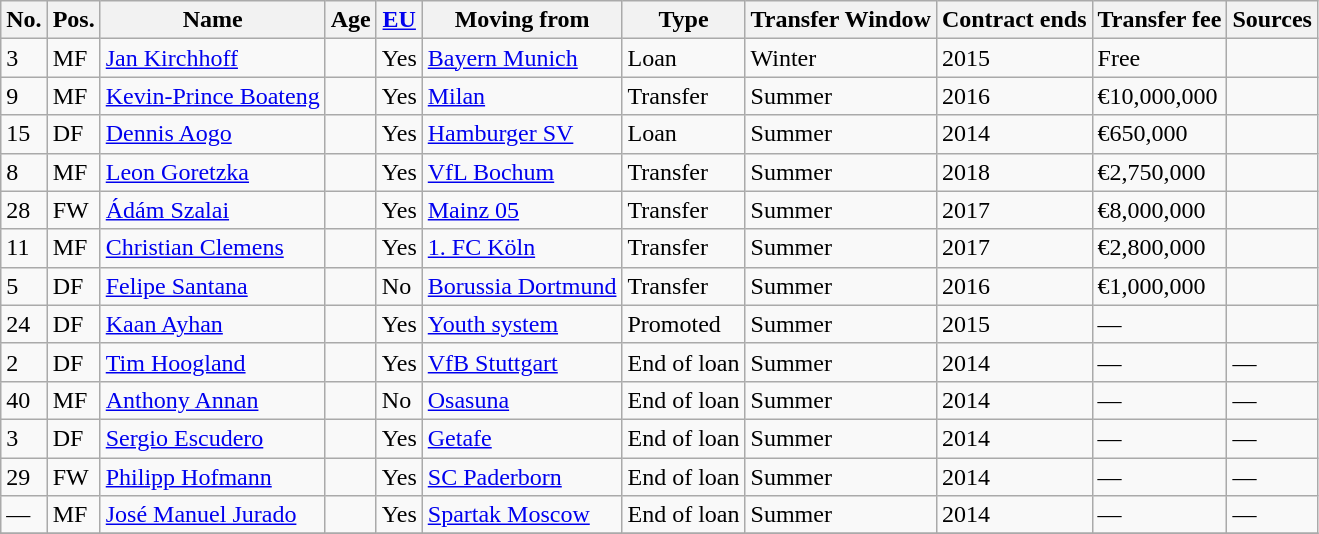<table class="wikitable">
<tr>
<th>No.</th>
<th>Pos.</th>
<th>Name</th>
<th>Age</th>
<th><a href='#'>EU</a></th>
<th>Moving from</th>
<th>Type</th>
<th>Transfer Window</th>
<th>Contract ends</th>
<th>Transfer fee</th>
<th>Sources</th>
</tr>
<tr>
<td>3</td>
<td>MF</td>
<td><a href='#'>Jan Kirchhoff</a></td>
<td></td>
<td>Yes</td>
<td><a href='#'>Bayern Munich</a></td>
<td>Loan</td>
<td>Winter</td>
<td>2015</td>
<td>Free</td>
<td></td>
</tr>
<tr>
<td>9</td>
<td>MF</td>
<td><a href='#'>Kevin-Prince Boateng</a></td>
<td></td>
<td>Yes</td>
<td><a href='#'>Milan</a></td>
<td>Transfer</td>
<td>Summer</td>
<td>2016</td>
<td>€10,000,000</td>
<td></td>
</tr>
<tr>
<td>15</td>
<td>DF</td>
<td><a href='#'>Dennis Aogo</a></td>
<td></td>
<td>Yes</td>
<td><a href='#'>Hamburger SV</a></td>
<td>Loan</td>
<td>Summer</td>
<td>2014</td>
<td>€650,000</td>
<td></td>
</tr>
<tr>
<td>8</td>
<td>MF</td>
<td><a href='#'>Leon Goretzka</a></td>
<td></td>
<td>Yes</td>
<td><a href='#'>VfL Bochum</a></td>
<td>Transfer</td>
<td>Summer</td>
<td>2018</td>
<td>€2,750,000</td>
<td></td>
</tr>
<tr>
<td>28</td>
<td>FW</td>
<td><a href='#'>Ádám Szalai</a></td>
<td></td>
<td>Yes</td>
<td><a href='#'>Mainz 05</a></td>
<td>Transfer</td>
<td>Summer</td>
<td>2017</td>
<td>€8,000,000</td>
<td></td>
</tr>
<tr>
<td>11</td>
<td>MF</td>
<td><a href='#'>Christian Clemens</a></td>
<td></td>
<td>Yes</td>
<td><a href='#'>1. FC Köln</a></td>
<td>Transfer</td>
<td>Summer</td>
<td>2017</td>
<td>€2,800,000</td>
<td></td>
</tr>
<tr>
<td>5</td>
<td>DF</td>
<td><a href='#'>Felipe Santana</a></td>
<td></td>
<td>No</td>
<td><a href='#'>Borussia Dortmund</a></td>
<td>Transfer</td>
<td>Summer</td>
<td>2016</td>
<td>€1,000,000</td>
<td></td>
</tr>
<tr>
<td>24</td>
<td>DF</td>
<td><a href='#'>Kaan Ayhan</a></td>
<td></td>
<td>Yes</td>
<td><a href='#'>Youth system</a></td>
<td>Promoted</td>
<td>Summer</td>
<td>2015</td>
<td>—</td>
<td></td>
</tr>
<tr>
<td>2</td>
<td>DF</td>
<td><a href='#'>Tim Hoogland</a></td>
<td></td>
<td>Yes</td>
<td><a href='#'>VfB Stuttgart</a></td>
<td>End of loan</td>
<td>Summer</td>
<td>2014</td>
<td>—</td>
<td>—</td>
</tr>
<tr>
<td>40</td>
<td>MF</td>
<td><a href='#'>Anthony Annan</a></td>
<td></td>
<td>No</td>
<td><a href='#'>Osasuna</a></td>
<td>End of loan</td>
<td>Summer</td>
<td>2014</td>
<td>—</td>
<td>—</td>
</tr>
<tr>
<td>3</td>
<td>DF</td>
<td><a href='#'>Sergio Escudero</a></td>
<td></td>
<td>Yes</td>
<td><a href='#'>Getafe</a></td>
<td>End of loan</td>
<td>Summer</td>
<td>2014</td>
<td>—</td>
<td>—</td>
</tr>
<tr>
<td>29</td>
<td>FW</td>
<td><a href='#'>Philipp Hofmann</a></td>
<td></td>
<td>Yes</td>
<td><a href='#'>SC Paderborn</a></td>
<td>End of loan</td>
<td>Summer</td>
<td>2014</td>
<td>—</td>
<td>—</td>
</tr>
<tr>
<td>—</td>
<td>MF</td>
<td><a href='#'>José Manuel Jurado</a></td>
<td></td>
<td>Yes</td>
<td><a href='#'>Spartak Moscow</a></td>
<td>End of loan</td>
<td>Summer</td>
<td>2014</td>
<td>—</td>
<td>—</td>
</tr>
<tr>
</tr>
</table>
